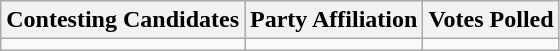<table class="wikitable sortable">
<tr>
<th>Contesting Candidates</th>
<th>Party Affiliation</th>
<th>Votes Polled</th>
</tr>
<tr>
<td></td>
<td></td>
<td></td>
</tr>
</table>
